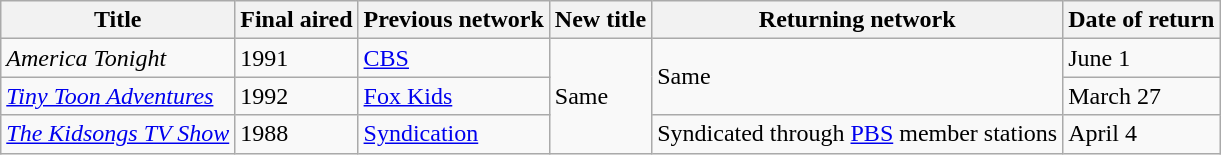<table class="wikitable">
<tr ">
<th>Title</th>
<th>Final aired</th>
<th>Previous network</th>
<th>New title</th>
<th>Returning network</th>
<th>Date of return</th>
</tr>
<tr>
<td><em>America Tonight</em></td>
<td>1991</td>
<td><a href='#'>CBS</a></td>
<td rowspan="3">Same</td>
<td rowspan="2">Same</td>
<td>June 1</td>
</tr>
<tr>
<td><em><a href='#'>Tiny Toon Adventures</a></em></td>
<td>1992</td>
<td><a href='#'>Fox Kids</a></td>
<td>March 27</td>
</tr>
<tr>
<td><em><a href='#'>The Kidsongs TV Show</a></em></td>
<td>1988</td>
<td><a href='#'>Syndication</a></td>
<td>Syndicated through <a href='#'>PBS</a> member stations</td>
<td>April 4</td>
</tr>
</table>
